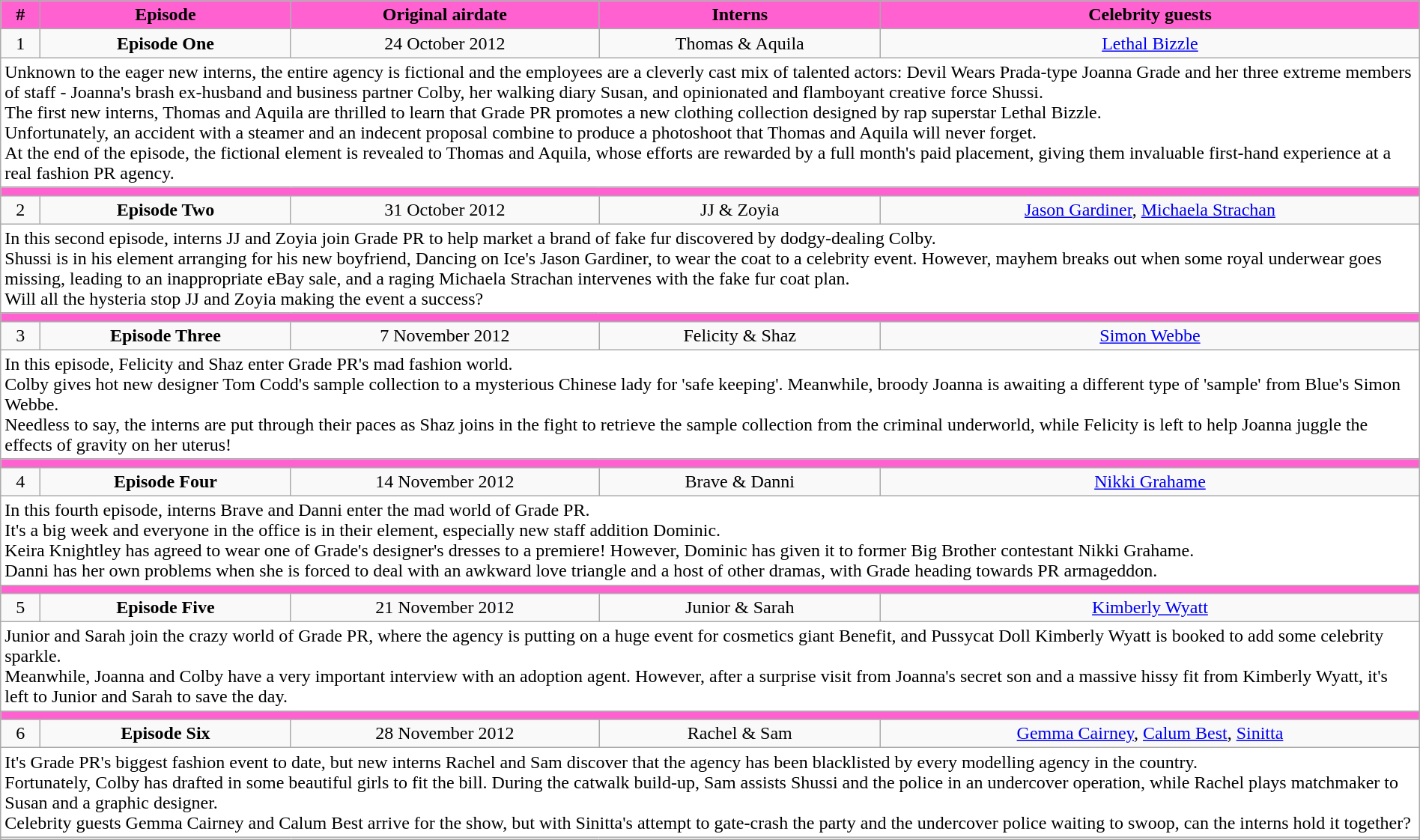<table class="wikitable" style="width:100%;">
<tr>
<th style="background-color: #FF62D0; color:black">#</th>
<th style="background-color: #FF62D0; color:black">Episode</th>
<th style="background-color: #FF62D0; color:black">Original airdate</th>
<th style="background-color: #FF62D0; color:black">Interns</th>
<th style="background-color: #FF62D0; color:black">Celebrity guests</th>
</tr>
<tr>
<td align="center">1</td>
<td align="center"><strong>Episode One</strong></td>
<td align="center">24 October 2012</td>
<td align="center">Thomas & Aquila</td>
<td align="center"><a href='#'>Lethal Bizzle</a></td>
</tr>
<tr>
<td style="background:white" colspan="6">Unknown to the eager new interns, the entire agency is fictional and the employees are a cleverly cast mix of talented actors: Devil Wears Prada-type Joanna Grade and her three extreme members of staff - Joanna's brash ex-husband and business partner Colby, her walking diary Susan, and opinionated and flamboyant creative force Shussi.<br>The first new interns, Thomas and Aquila are thrilled to learn that Grade PR promotes a new clothing collection designed by rap superstar Lethal Bizzle.<br>Unfortunately, an accident with a steamer and an indecent proposal combine to produce a photoshoot that Thomas and Aquila will never forget.<br>At the end of the episode, the fictional element is revealed to Thomas and Aquila, whose efforts are rewarded by a full month's paid placement, giving them invaluable first-hand experience at a real fashion PR agency.</td>
</tr>
<tr style="background:#FF62D0; height:2px">
<td colspan="6"></td>
</tr>
<tr>
<td align="center">2</td>
<td align="center"><strong>Episode Two</strong></td>
<td align="center">31 October 2012</td>
<td align="center">JJ & Zoyia</td>
<td align="center"><a href='#'>Jason Gardiner</a>, <a href='#'>Michaela Strachan</a></td>
</tr>
<tr>
<td style="background:white" colspan="6">In this second episode, interns JJ and Zoyia join Grade PR to help market a brand of fake fur discovered by dodgy-dealing Colby.<br>Shussi is in his element arranging for his new boyfriend, Dancing on Ice's Jason Gardiner, to wear the coat to a celebrity event. However, mayhem breaks out when some royal underwear goes missing, leading to an inappropriate eBay sale, and a raging Michaela Strachan intervenes with the fake fur coat plan.<br>Will all the hysteria stop JJ and Zoyia making the event a success?</td>
</tr>
<tr style="background:#FF62D0; height:2px">
<td colspan="6"></td>
</tr>
<tr>
<td align="center">3</td>
<td align="center"><strong>Episode Three</strong></td>
<td align="center">7 November 2012</td>
<td align="center">Felicity & Shaz</td>
<td align="center"><a href='#'>Simon Webbe</a></td>
</tr>
<tr>
<td style="background:white" colspan="6">In this episode, Felicity and Shaz enter Grade PR's mad fashion world.<br>Colby gives hot new designer Tom Codd's sample collection to a mysterious Chinese lady for 'safe keeping'. Meanwhile, broody Joanna is awaiting a different type of 'sample' from Blue's Simon Webbe.<br>Needless to say, the interns are put through their paces as Shaz joins in the fight to retrieve the sample collection from the criminal underworld, while Felicity is left to help Joanna juggle the effects of gravity on her uterus!</td>
</tr>
<tr style="background:#FF62D0; height:2px">
<td colspan="6"></td>
</tr>
<tr>
<td align="center">4</td>
<td align="center"><strong>Episode Four</strong></td>
<td align="center">14 November 2012</td>
<td align="center">Brave & Danni</td>
<td align="center"><a href='#'>Nikki Grahame</a></td>
</tr>
<tr>
<td style="background:white" colspan="6">In this fourth episode, interns Brave and Danni enter the mad world of Grade PR.<br>It's a big week and everyone in the office is in their element, especially new staff addition Dominic.<br>Keira Knightley has agreed to wear one of Grade's designer's dresses to a premiere! However, Dominic has given it to former Big Brother contestant Nikki Grahame.<br>Danni has her own problems when she is forced to deal with an awkward love triangle and a host of other dramas, with Grade heading towards PR armageddon.</td>
</tr>
<tr style="background:#FF62D0; height:2px">
<td colspan="6"></td>
</tr>
<tr>
<td align="center">5</td>
<td align="center"><strong>Episode Five</strong></td>
<td align="center">21 November 2012</td>
<td align="center">Junior & Sarah</td>
<td align="center"><a href='#'>Kimberly Wyatt</a></td>
</tr>
<tr>
<td style="background:white" colspan="6">Junior and Sarah join the crazy world of Grade PR, where the agency is putting on a huge event for cosmetics giant Benefit, and Pussycat Doll Kimberly Wyatt is booked to add some celebrity sparkle.<br>Meanwhile, Joanna and Colby have a very important interview with an adoption agent. However, after a surprise visit from Joanna's secret son and a massive hissy fit from Kimberly Wyatt, it's left to Junior and Sarah to save the day.</td>
</tr>
<tr style="background:#FF62D0; height:2px">
<td colspan="6"></td>
</tr>
<tr>
<td align="center">6</td>
<td align="center"><strong>Episode Six</strong></td>
<td align="center">28 November 2012</td>
<td align="center">Rachel & Sam</td>
<td align="center"><a href='#'>Gemma Cairney</a>, <a href='#'>Calum Best</a>, <a href='#'>Sinitta</a></td>
</tr>
<tr>
<td style="background:white" colspan="6">It's Grade PR's biggest fashion event to date, but new interns Rachel and Sam discover that the agency has been blacklisted by every modelling agency in the country.<br>Fortunately, Colby has drafted in some beautiful girls to fit the bill. During the catwalk build-up, Sam assists Shussi and the police in an undercover operation, while Rachel plays matchmaker to Susan and a graphic designer.<br>Celebrity guests Gemma Cairney and Calum Best arrive for the show, but with Sinitta's attempt to gate-crash the party and the undercover police waiting to swoop, can the interns hold it together?</td>
</tr>
<tr style="background:#FF62D0; height:2px">
</tr>
</table>
